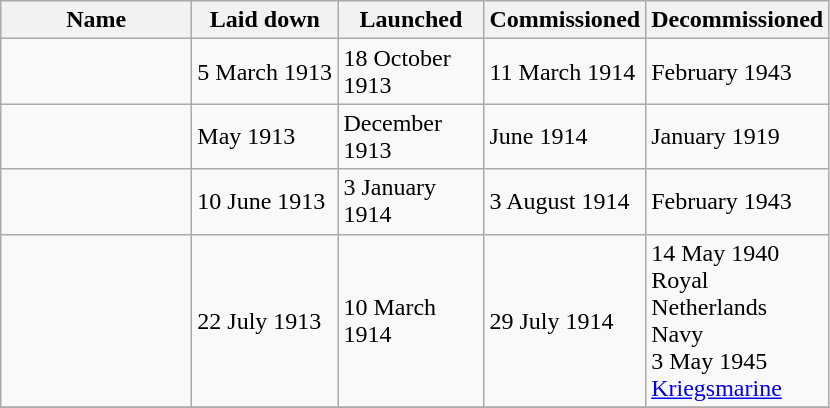<table class="wikitable">
<tr>
<th width="120">Name</th>
<th width="90">Laid down</th>
<th width="90">Launched</th>
<th width="90">Commissioned</th>
<th width="90">Decommissioned</th>
</tr>
<tr>
<td></td>
<td>5 March 1913</td>
<td>18 October 1913</td>
<td>11 March 1914</td>
<td>February 1943</td>
</tr>
<tr>
<td></td>
<td>May 1913</td>
<td>December 1913</td>
<td>June 1914</td>
<td>January 1919</td>
</tr>
<tr>
<td></td>
<td>10 June 1913</td>
<td>3 January 1914</td>
<td>3 August 1914</td>
<td>February 1943</td>
</tr>
<tr>
<td></td>
<td>22 July 1913</td>
<td>10 March 1914</td>
<td>29 July 1914</td>
<td>14 May 1940 Royal Netherlands Navy<br>3 May 1945 <a href='#'>Kriegsmarine</a></td>
</tr>
<tr>
</tr>
</table>
